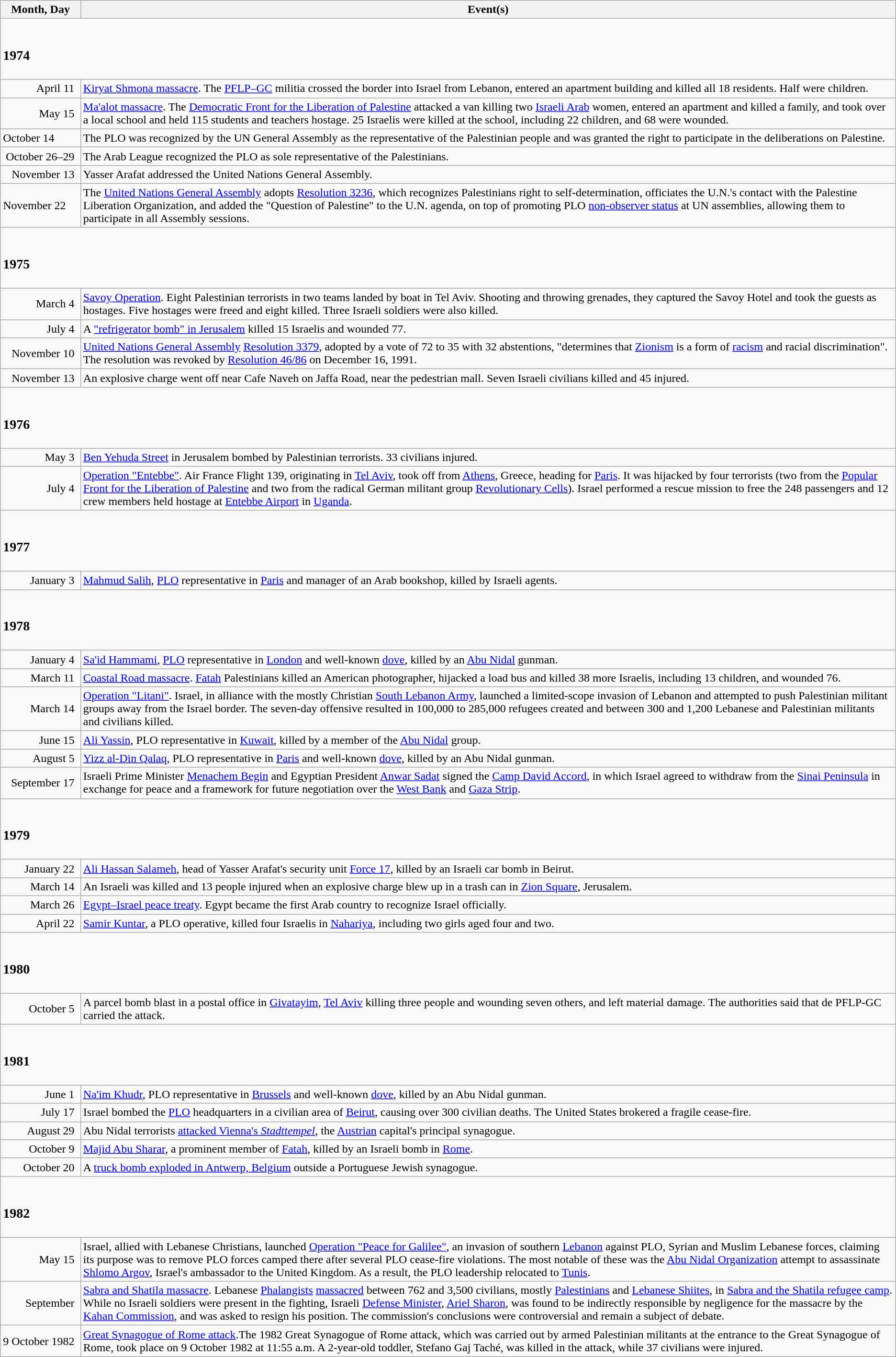<table class="wikitable">
<tr>
<th>Month, Day</th>
<th>Event(s)</th>
</tr>
<tr>
<td colspan="2"><br><h3>1974</h3></td>
</tr>
<tr>
<td style="white-space:nowrap;text-align:right;padding-right:0.5em;">April 11</td>
<td><a href='#'>Kiryat Shmona massacre</a>. The <a href='#'>PFLP–GC</a> militia crossed the border into Israel from Lebanon, entered an apartment building and killed all 18 residents. Half were children.</td>
</tr>
<tr>
<td style="white-space:nowrap;text-align:right;padding-right:0.5em;">May 15</td>
<td><a href='#'>Ma'alot massacre</a>. The <a href='#'>Democratic Front for the Liberation of Palestine</a> attacked a van killing two <a href='#'>Israeli Arab</a> women, entered an apartment and killed a family, and took over a local school and held 115 students and teachers hostage. 25 Israelis were killed at the school, including 22 children, and 68 were wounded.</td>
</tr>
<tr>
<td>October 14</td>
<td>The PLO was recognized by the UN General Assembly as the representative of the Palestinian people and was granted the right to participate in the deliberations on Palestine.</td>
</tr>
<tr>
<td style="white-space:nowrap;text-align:right;padding-right:0.5em;">October 26–29</td>
<td>The Arab League recognized the PLO as sole representative of the Palestinians.</td>
</tr>
<tr>
<td style="white-space:nowrap;text-align:right;padding-right:0.5em;">November 13</td>
<td>Yasser Arafat addressed the United Nations General Assembly.</td>
</tr>
<tr>
<td>November 22</td>
<td>The <a href='#'>United Nations General Assembly</a> adopts <a href='#'>Resolution 3236</a>, which recognizes Palestinians right to self-determination, officiates the U.N.'s contact with the Palestine Liberation Organization, and added the "Question of Palestine" to the U.N. agenda, on top of promoting PLO <a href='#'>non-observer status</a> at UN assemblies, allowing them to participate in all Assembly sessions.</td>
</tr>
<tr>
<td colspan="2"><br><h3>1975</h3></td>
</tr>
<tr>
<td style="white-space:nowrap;text-align:right;padding-right:0.5em;">March 4</td>
<td><a href='#'>Savoy Operation</a>. Eight Palestinian terrorists in two teams landed by boat in Tel Aviv. Shooting and throwing grenades, they captured the Savoy Hotel and took the guests as hostages. Five hostages were freed and eight killed. Three Israeli soldiers were also killed.</td>
</tr>
<tr>
<td style="white-space:nowrap;text-align:right;padding-right:0.5em;">July 4</td>
<td>A <a href='#'>"refrigerator bomb" in Jerusalem</a> killed 15 Israelis and wounded 77.</td>
</tr>
<tr>
<td style="white-space:nowrap;text-align:right;padding-right:0.5em;">November 10</td>
<td><a href='#'>United Nations General Assembly</a> <a href='#'>Resolution 3379</a>, adopted by a vote of 72 to 35 with 32 abstentions, "determines that <a href='#'>Zionism</a> is a form of <a href='#'>racism</a> and racial discrimination". The resolution was revoked by <a href='#'>Resolution 46/86</a> on December 16, 1991.</td>
</tr>
<tr>
<td style="white-space:nowrap;text-align:right;padding-right:0.5em;">November 13</td>
<td>An explosive charge went off near Cafe Naveh on Jaffa Road, near the pedestrian mall. Seven Israeli civilians killed and 45 injured.</td>
</tr>
<tr>
<td colspan="2"><br><h3>1976</h3></td>
</tr>
<tr>
<td style="white-space:nowrap;text-align:right;padding-right:0.5em;">May 3</td>
<td><a href='#'>Ben Yehuda Street</a> in Jerusalem bombed by Palestinian terrorists. 33 civilians injured.</td>
</tr>
<tr>
<td style="white-space:nowrap;text-align:right;padding-right:0.5em;">July 4</td>
<td><a href='#'>Operation "Entebbe"</a>. Air France Flight 139, originating in <a href='#'>Tel Aviv</a>, took off from <a href='#'>Athens</a>, Greece, heading for <a href='#'>Paris</a>. It was hijacked by four terrorists (two from the <a href='#'>Popular Front for the Liberation of Palestine</a> and two from the radical German militant group <a href='#'>Revolutionary Cells</a>). Israel performed a rescue mission to free the 248 passengers and 12 crew members held hostage at <a href='#'>Entebbe Airport</a> in <a href='#'>Uganda</a>.</td>
</tr>
<tr>
<td colspan="2"><br><h3>1977</h3></td>
</tr>
<tr>
<td style="white-space:nowrap;text-align:right;padding-right:0.5em;">January 3</td>
<td><a href='#'>Mahmud Salih</a>, <a href='#'>PLO</a> representative in <a href='#'>Paris</a> and manager of an Arab bookshop, killed by Israeli agents.</td>
</tr>
<tr>
<td colspan="2"><br><h3>1978</h3></td>
</tr>
<tr>
<td style="white-space:nowrap;text-align:right;padding-right:0.5em;">January 4</td>
<td><a href='#'>Sa'id Hammami</a>, <a href='#'>PLO</a> representative in <a href='#'>London</a> and well-known <a href='#'>dove</a>, killed by an <a href='#'>Abu Nidal</a> gunman.</td>
</tr>
<tr>
<td style="white-space:nowrap;text-align:right;padding-right:0.5em;">March 11</td>
<td><a href='#'>Coastal Road massacre</a>. <a href='#'>Fatah</a> Palestinians killed an American photographer, hijacked a load bus and killed 38 more Israelis, including 13 children, and wounded 76.</td>
</tr>
<tr>
<td style="white-space:nowrap;text-align:right;padding-right:0.5em;">March 14</td>
<td><a href='#'>Operation "Litani"</a>. Israel, in alliance with the mostly Christian <a href='#'>South Lebanon Army</a>, launched a limited-scope invasion of Lebanon and attempted to push Palestinian militant groups away from the Israel border. The seven-day offensive resulted in 100,000 to 285,000 refugees created and between 300 and 1,200 Lebanese and Palestinian militants and civilians killed.</td>
</tr>
<tr>
<td style="white-space:nowrap;text-align:right;padding-right:0.5em;">June 15</td>
<td><a href='#'>Ali Yassin</a>, PLO representative in <a href='#'>Kuwait</a>, killed by a member of the <a href='#'>Abu Nidal</a> group.</td>
</tr>
<tr>
<td style="white-space:nowrap;text-align:right;padding-right:0.5em;">August 5</td>
<td><a href='#'>Yizz al-Din Qalaq</a>, PLO representative in <a href='#'>Paris</a> and well-known <a href='#'>dove</a>, killed by an Abu Nidal gunman.</td>
</tr>
<tr>
<td style="white-space:nowrap;text-align:right;padding-right:0.5em;">September 17</td>
<td>Israeli Prime Minister <a href='#'>Menachem Begin</a> and Egyptian President <a href='#'>Anwar Sadat</a> signed the <a href='#'>Camp David Accord</a>, in which Israel agreed to withdraw from the <a href='#'>Sinai Peninsula</a> in exchange for peace and a framework for future negotiation over the <a href='#'>West Bank</a> and <a href='#'>Gaza Strip</a>.</td>
</tr>
<tr>
<td colspan="2"><br><h3>1979</h3></td>
</tr>
<tr>
<td style="white-space:nowrap;text-align:right;padding-right:0.5em;">January 22</td>
<td><a href='#'>Ali Hassan Salameh</a>, head of Yasser Arafat's security unit <a href='#'>Force 17</a>, killed by an Israeli car bomb in Beirut.</td>
</tr>
<tr>
<td style="white-space:nowrap;text-align:right;padding-right:0.5em;">March 14</td>
<td>An Israeli was killed and 13 people injured when an explosive charge blew up in a trash can in <a href='#'>Zion Square</a>, Jerusalem.</td>
</tr>
<tr>
<td style="white-space:nowrap;text-align:right;padding-right:0.5em;">March 26</td>
<td><a href='#'>Egypt–Israel peace treaty</a>. Egypt became the first Arab country to recognize Israel officially.</td>
</tr>
<tr>
<td style="white-space:nowrap;text-align:right;padding-right:0.5em;">April 22</td>
<td><a href='#'>Samir Kuntar</a>, a PLO operative, killed four Israelis in <a href='#'>Nahariya</a>, including two girls aged four and two.</td>
</tr>
<tr>
<td colspan="2"><br><h3>1980</h3></td>
</tr>
<tr>
<td style="white-space:nowrap;text-align:right;padding-right:0.5em;">October 5</td>
<td>A parcel bomb blast in a postal office in <a href='#'>Givatayim</a>, <a href='#'>Tel Aviv</a> killing three people and wounding seven others, and left material damage. The authorities said that de PFLP-GC carried the attack.</td>
</tr>
<tr>
<td colspan="2"><br><h3>1981</h3></td>
</tr>
<tr>
<td style="white-space:nowrap;text-align:right;padding-right:0.5em;">June 1</td>
<td><a href='#'>Na'im Khudr</a>, PLO representative in <a href='#'>Brussels</a> and well-known <a href='#'>dove</a>, killed by an Abu Nidal gunman.</td>
</tr>
<tr>
<td style="white-space:nowrap;text-align:right;padding-right:0.5em;">July 17</td>
<td>Israel bombed the <a href='#'>PLO</a> headquarters in a civilian area of <a href='#'>Beirut</a>, causing over 300 civilian deaths. The United States brokered a fragile cease-fire.</td>
</tr>
<tr>
<td style="white-space:nowrap;text-align:right;padding-right:0.5em;">August 29</td>
<td>Abu Nidal terrorists <a href='#'>attacked Vienna's <em>Stadttempel</em></a>, the <a href='#'>Austrian</a> capital's principal synagogue.</td>
</tr>
<tr>
<td style="white-space:nowrap;text-align:right;padding-right:0.5em;">October 9</td>
<td><a href='#'>Majid Abu Sharar</a>, a prominent member of <a href='#'>Fatah</a>, killed by an Israeli bomb in <a href='#'>Rome</a>.</td>
</tr>
<tr>
<td style="white-space:nowrap;text-align:right;padding-right:0.5em;">October 20</td>
<td>A <a href='#'>truck bomb exploded in Antwerp, Belgium</a> outside a Portuguese Jewish synagogue.</td>
</tr>
<tr>
<td colspan="2"><br><h3>1982</h3></td>
</tr>
<tr>
<td style="white-space:nowrap;text-align:right;padding-right:0.5em;">May 15</td>
<td>Israel, allied with Lebanese Christians, launched <a href='#'>Operation "Peace for Galilee"</a>, an invasion of southern <a href='#'>Lebanon</a> against PLO, Syrian and Muslim Lebanese forces, claiming its purpose was to remove PLO forces camped there after several PLO cease-fire violations. The most notable of these was the <a href='#'>Abu Nidal Organization</a> attempt to assassinate <a href='#'>Shlomo Argov</a>, Israel's ambassador to the United Kingdom. As a result, the PLO leadership relocated to <a href='#'>Tunis</a>.</td>
</tr>
<tr>
<td style="white-space:nowrap;text-align:right;padding-right:0.5em;">September</td>
<td><a href='#'>Sabra and Shatila massacre</a>. Lebanese <a href='#'>Phalangists</a> <a href='#'>massacred</a> between 762 and 3,500 civilians, mostly <a href='#'>Palestinians</a> and <a href='#'>Lebanese Shiites</a>, in <a href='#'>Sabra and the Shatila refugee camp</a>. While no Israeli soldiers were present in the fighting, Israeli <a href='#'>Defense Minister</a>, <a href='#'>Ariel Sharon</a>, was found to be indirectly responsible by negligence for the massacre by the <a href='#'>Kahan Commission</a>, and was asked to resign his position. The commission's conclusions were controversial and remain a subject of debate.</td>
</tr>
<tr>
<td style="white-space:nowrap;text-align:right;padding-right:0.5em;">9 October 1982</td>
<td><a href='#'>Great Synagogue of Rome attack</a>.The 1982 Great Synagogue of Rome attack, which was carried out by armed Palestinian militants at the entrance to the Great Synagogue of Rome, took place on 9 October 1982 at 11:55 a.m. A 2-year-old toddler, Stefano Gaj Taché, was killed in the attack, while 37 civilians were injured.</td>
</tr>
</table>
